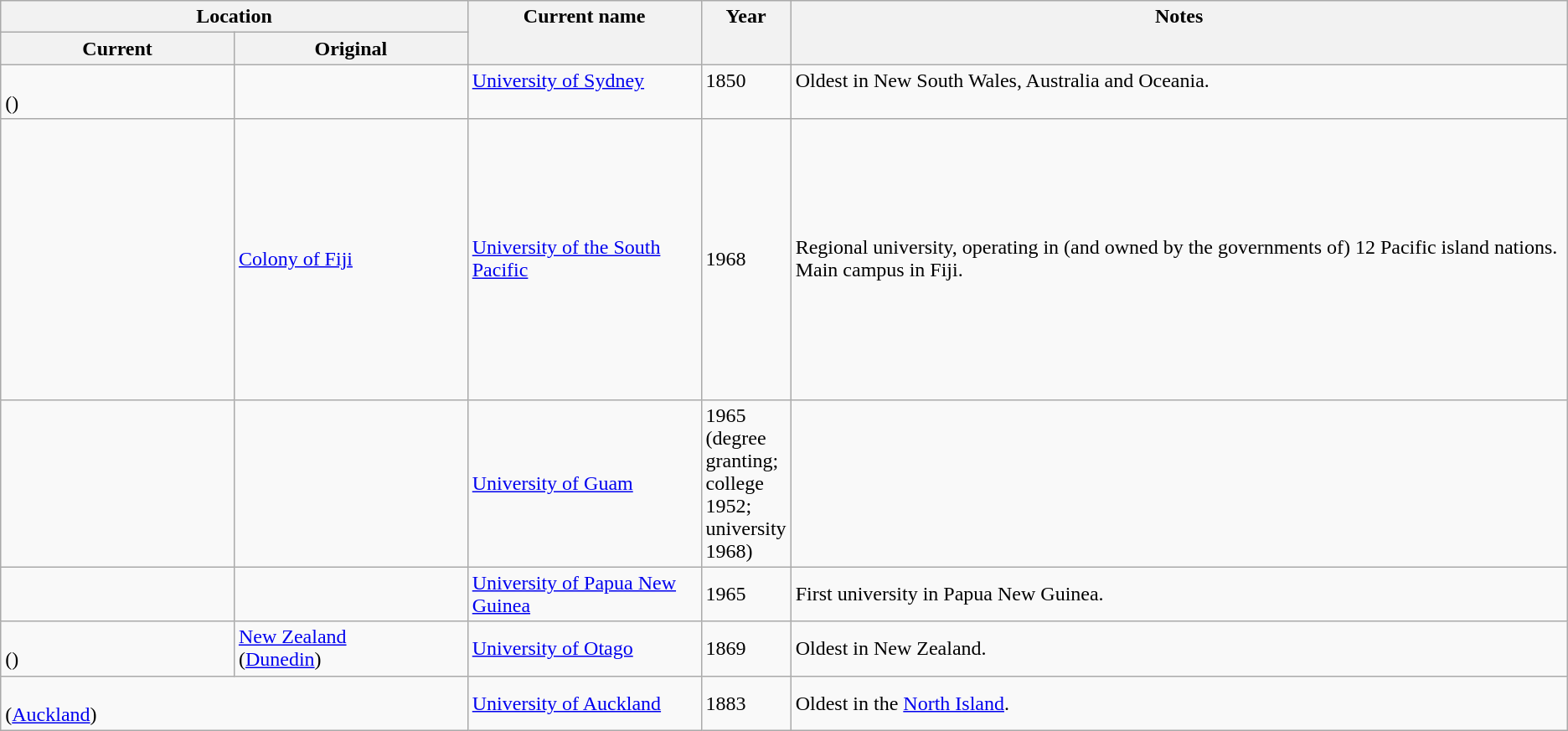<table class="wikitable sortable">
<tr valign="top">
<th colspan=2>Location</th>
<th width="15%" rowspan=2>Current name</th>
<th width="5%" rowspan=2>Year</th>
<th width="50%" rowspan=2>Notes</th>
</tr>
<tr>
<th width="15%">Current</th>
<th width="15%">Original</th>
</tr>
<tr valign="top">
<td><br>()</td>
<td></td>
<td><a href='#'>University of Sydney</a></td>
<td>1850</td>
<td>Oldest in New South Wales, Australia and Oceania.</td>
</tr>
<tr>
<td><br><br><br><br><br><br><br><br><br><br><br><br></td>
<td> <a href='#'>Colony of Fiji</a></td>
<td><a href='#'>University of the South Pacific</a></td>
<td>1968</td>
<td>Regional university, operating in (and owned by the governments of) 12 Pacific island nations. Main campus in Fiji.</td>
</tr>
<tr>
<td></td>
<td></td>
<td><a href='#'>University of Guam</a></td>
<td>1965 (degree granting; college 1952; university 1968)</td>
<td></td>
</tr>
<tr>
<td></td>
<td></td>
<td><a href='#'>University of Papua New Guinea</a></td>
<td>1965</td>
<td>First university in Papua New Guinea.</td>
</tr>
<tr>
<td><br>()</td>
<td> <a href='#'>New Zealand</a><br>(<a href='#'>Dunedin</a>)</td>
<td><a href='#'>University of Otago</a></td>
<td>1869</td>
<td>Oldest in New Zealand.</td>
</tr>
<tr>
<td colspan="2"><br>(<a href='#'>Auckland</a>)</td>
<td><a href='#'>University of Auckland</a></td>
<td>1883</td>
<td>Oldest in the <a href='#'>North Island</a>.</td>
</tr>
</table>
